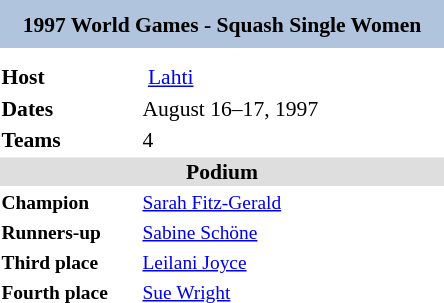<table class="toccolours" style="float: right; margin: 0 0 1em 1em; font-size: 90%;" width=300px>
<tr>
<td colspan="2" style="background: #B0C4DE; text-align: center;" height=30px><strong>1997 World Games -  Squash Single Women</strong></td>
</tr>
<tr>
<td colspan="2" style="text-align: center;"></td>
</tr>
<tr style="vertical-align:top;">
<td colspan=2></td>
</tr>
<tr style="vertical-align:top;">
<td><strong>Host</strong></td>
<td> <a href='#'>Lahti</a></td>
</tr>
<tr style="vertical-align:top;">
<td><strong>Dates</strong></td>
<td>August 16–17, 1997</td>
</tr>
<tr style="vertical-align:top;">
<td width=90><strong>Teams</strong></td>
<td>4</td>
</tr>
<tr>
<td colspan="2" style="background: #dedede; text-align: center;"><strong>Podium</strong></td>
</tr>
<tr style="vertical-align:top;">
<td style=font-size:90% width=100> <strong>Champion</strong></td>
<td style=font-size:90% width=250> <a href='#'>Sarah Fitz-Gerald</a></td>
</tr>
<tr>
<td style=font-size:90% width=100> <strong>Runners-up</strong></td>
<td style=font-size:90% width=250> <a href='#'>Sabine Schöne</a></td>
</tr>
<tr>
<td style=font-size:90% width=100> <strong>Third place</strong></td>
<td style=font-size:90% width=250> <a href='#'>Leilani Joyce</a></td>
</tr>
<tr>
<td style=font-size:90% width=100><strong>Fourth place</strong></td>
<td style=font-size:90% width=250> <a href='#'>Sue Wright</a></td>
</tr>
</table>
